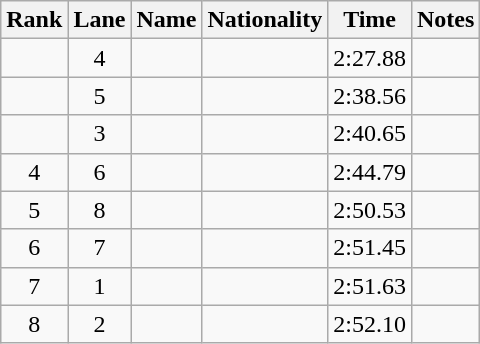<table class="wikitable sortable" style="text-align:center">
<tr>
<th>Rank</th>
<th>Lane</th>
<th>Name</th>
<th>Nationality</th>
<th>Time</th>
<th>Notes</th>
</tr>
<tr>
<td></td>
<td>4</td>
<td align=left></td>
<td align=left></td>
<td>2:27.88</td>
<td></td>
</tr>
<tr>
<td></td>
<td>5</td>
<td align=left></td>
<td align=left></td>
<td>2:38.56</td>
<td></td>
</tr>
<tr>
<td></td>
<td>3</td>
<td align=left></td>
<td align=left></td>
<td>2:40.65</td>
<td></td>
</tr>
<tr>
<td>4</td>
<td>6</td>
<td align=left></td>
<td align=left></td>
<td>2:44.79</td>
<td></td>
</tr>
<tr>
<td>5</td>
<td>8</td>
<td align=left></td>
<td align=left></td>
<td>2:50.53</td>
<td></td>
</tr>
<tr>
<td>6</td>
<td>7</td>
<td align=left></td>
<td align=left></td>
<td>2:51.45</td>
<td></td>
</tr>
<tr>
<td>7</td>
<td>1</td>
<td align=left></td>
<td align=left></td>
<td>2:51.63</td>
<td></td>
</tr>
<tr>
<td>8</td>
<td>2</td>
<td align=left></td>
<td align=left></td>
<td>2:52.10</td>
<td></td>
</tr>
</table>
